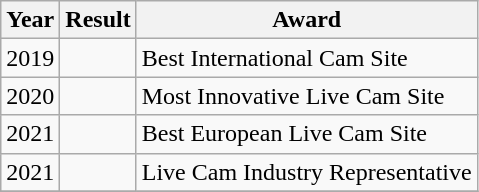<table class="wikitable">
<tr>
<th>Year</th>
<th>Result</th>
<th>Award</th>
</tr>
<tr>
<td>2019</td>
<td></td>
<td>Best International Cam Site</td>
</tr>
<tr>
<td>2020</td>
<td></td>
<td>Most Innovative Live Cam Site</td>
</tr>
<tr>
<td>2021</td>
<td></td>
<td>Best European Live Cam Site</td>
</tr>
<tr>
<td>2021</td>
<td></td>
<td>Live Cam Industry Representative</td>
</tr>
<tr>
</tr>
</table>
